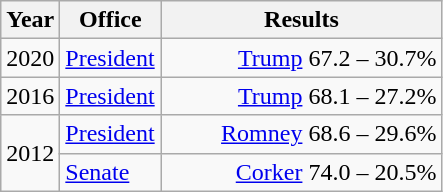<table class=wikitable>
<tr>
<th width="30">Year</th>
<th width="60">Office</th>
<th width="180">Results</th>
</tr>
<tr>
<td>2020</td>
<td><a href='#'>President</a></td>
<td align="right" ><a href='#'>Trump</a> 67.2 – 30.7%</td>
</tr>
<tr>
<td>2016</td>
<td><a href='#'>President</a></td>
<td align="right" ><a href='#'>Trump</a> 68.1 – 27.2%</td>
</tr>
<tr>
<td rowspan="2">2012</td>
<td><a href='#'>President</a></td>
<td align="right" ><a href='#'>Romney</a> 68.6 – 29.6%</td>
</tr>
<tr>
<td><a href='#'>Senate</a></td>
<td align="right" ><a href='#'>Corker</a> 74.0 – 20.5%</td>
</tr>
</table>
